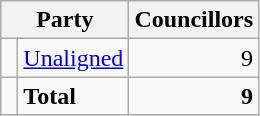<table class="wikitable">
<tr>
<th colspan="2">Party</th>
<th>Councillors</th>
</tr>
<tr>
<td> </td>
<td><a href='#'>Unaligned</a></td>
<td align=right>9</td>
</tr>
<tr>
<td></td>
<td><strong>Total</strong></td>
<td align=right><strong>9</strong></td>
</tr>
</table>
